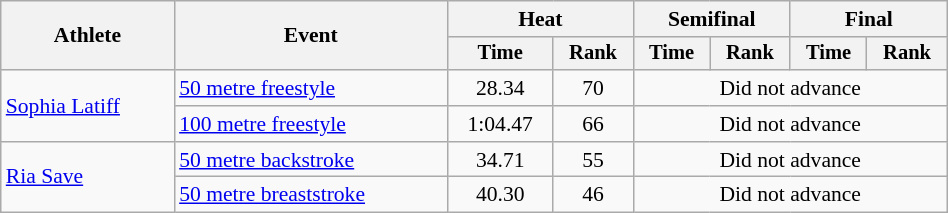<table class="wikitable" style="text-align:center; font-size:90%; width:50%;">
<tr>
<th rowspan="2">Athlete</th>
<th rowspan="2">Event</th>
<th colspan="2">Heat</th>
<th colspan="2">Semifinal</th>
<th colspan="2">Final</th>
</tr>
<tr style="font-size:95%">
<th>Time</th>
<th>Rank</th>
<th>Time</th>
<th>Rank</th>
<th>Time</th>
<th>Rank</th>
</tr>
<tr>
<td align=left rowspan=2><a href='#'>Sophia Latiff</a></td>
<td align=left><a href='#'>50 metre freestyle</a></td>
<td>28.34</td>
<td>70</td>
<td colspan=4>Did not advance</td>
</tr>
<tr>
<td align=left><a href='#'>100 metre freestyle</a></td>
<td>1:04.47</td>
<td>66</td>
<td colspan=4>Did not advance</td>
</tr>
<tr>
<td align=left rowspan=2><a href='#'>Ria Save</a></td>
<td align=left><a href='#'>50 metre backstroke</a></td>
<td>34.71</td>
<td>55</td>
<td colspan=4>Did not advance</td>
</tr>
<tr>
<td align=left><a href='#'>50 metre breaststroke</a></td>
<td>40.30</td>
<td>46</td>
<td colspan=4>Did not advance</td>
</tr>
</table>
